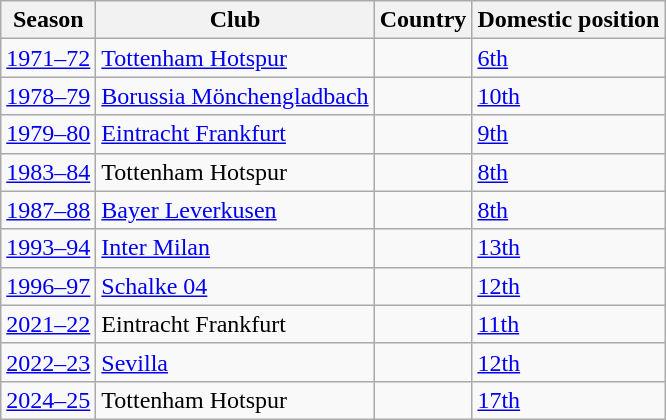<table class="wikitable">
<tr>
<th>Season</th>
<th>Club</th>
<th>Country</th>
<th>Domestic position</th>
</tr>
<tr>
<td><a href='#'>1971–72</a></td>
<td><a href='#'>Tottenham Hotspur</a></td>
<td></td>
<td><a href='#'>6th</a></td>
</tr>
<tr>
<td><a href='#'>1978–79</a></td>
<td><a href='#'>Borussia Mönchengladbach</a></td>
<td></td>
<td><a href='#'>10th</a></td>
</tr>
<tr>
<td><a href='#'>1979–80</a></td>
<td><a href='#'>Eintracht Frankfurt</a></td>
<td></td>
<td><a href='#'>9th</a></td>
</tr>
<tr>
<td><a href='#'>1983–84</a></td>
<td>Tottenham Hotspur</td>
<td></td>
<td><a href='#'>8th</a></td>
</tr>
<tr>
<td><a href='#'>1987–88</a></td>
<td><a href='#'>Bayer Leverkusen</a></td>
<td></td>
<td><a href='#'>8th</a></td>
</tr>
<tr>
<td><a href='#'>1993–94</a></td>
<td><a href='#'>Inter Milan</a></td>
<td></td>
<td><a href='#'>13th</a></td>
</tr>
<tr>
<td><a href='#'>1996–97</a></td>
<td><a href='#'>Schalke 04</a></td>
<td></td>
<td><a href='#'>12th</a></td>
</tr>
<tr>
<td><a href='#'>2021–22</a></td>
<td>Eintracht Frankfurt</td>
<td></td>
<td><a href='#'>11th</a></td>
</tr>
<tr>
<td><a href='#'>2022–23</a></td>
<td><a href='#'>Sevilla</a></td>
<td></td>
<td><a href='#'>12th</a></td>
</tr>
<tr>
<td><a href='#'>2024–25</a></td>
<td>Tottenham Hotspur</td>
<td></td>
<td><a href='#'>17th</a></td>
</tr>
</table>
